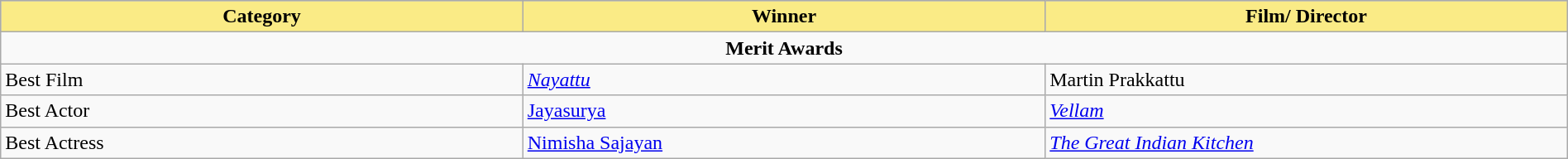<table class="wikitable" style="width:100%">
<tr style="background:#BEBEBE">
<th width="30%" style="background:#FAEB86">Category</th>
<th width="30%" style="background:#FAEB86">Winner</th>
<th width="30%" style="background:#FAEB86">Film/ Director</th>
</tr>
<tr>
<td style="text-align:center;" colspan="3"><strong>Merit Awards</strong></td>
</tr>
<tr>
<td>Best Film</td>
<td><em><a href='#'>Nayattu</a></em></td>
<td>Martin Prakkattu</td>
</tr>
<tr>
<td>Best Actor</td>
<td><a href='#'>Jayasurya</a></td>
<td><em><a href='#'>Vellam</a></em></td>
</tr>
<tr>
<td>Best Actress</td>
<td><a href='#'>Nimisha Sajayan</a></td>
<td><em><a href='#'>The Great Indian Kitchen</a></em></td>
</tr>
</table>
